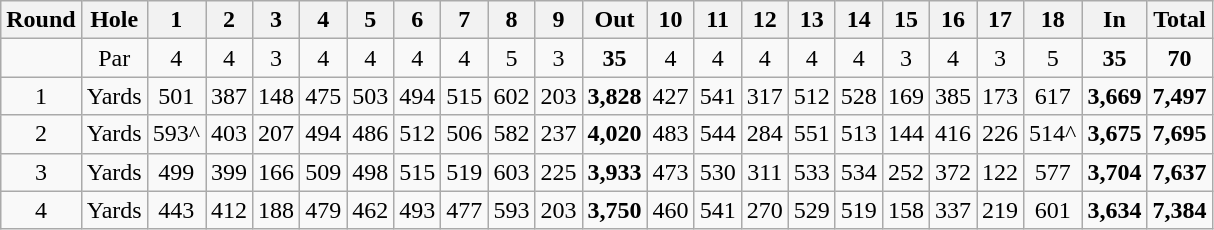<table class="wikitable" style="text-align:center">
<tr>
<th>Round</th>
<th align="left">Hole</th>
<th>1</th>
<th>2</th>
<th>3</th>
<th>4</th>
<th>5</th>
<th>6</th>
<th>7</th>
<th>8</th>
<th>9</th>
<th>Out</th>
<th>10</th>
<th>11</th>
<th>12</th>
<th>13</th>
<th>14</th>
<th>15</th>
<th>16</th>
<th>17</th>
<th>18</th>
<th>In</th>
<th>Total</th>
</tr>
<tr>
<td></td>
<td>Par</td>
<td>4</td>
<td>4</td>
<td>3</td>
<td>4</td>
<td>4</td>
<td>4</td>
<td>4</td>
<td>5</td>
<td>3</td>
<td><strong>35</strong></td>
<td>4</td>
<td>4</td>
<td>4</td>
<td>4</td>
<td>4</td>
<td>3</td>
<td>4</td>
<td>3</td>
<td>5</td>
<td><strong>35</strong></td>
<td><strong>70</strong></td>
</tr>
<tr>
<td>1</td>
<td align="left">Yards</td>
<td>501</td>
<td>387</td>
<td>148</td>
<td>475</td>
<td>503</td>
<td>494</td>
<td>515</td>
<td>602</td>
<td>203</td>
<td><strong>3,828</strong></td>
<td>427</td>
<td>541</td>
<td>317</td>
<td>512</td>
<td>528</td>
<td>169</td>
<td>385</td>
<td>173</td>
<td>617</td>
<td><strong>3,669</strong></td>
<td><strong>7,497</strong></td>
</tr>
<tr>
<td>2</td>
<td align="left">Yards</td>
<td>593^</td>
<td>403</td>
<td>207</td>
<td>494</td>
<td>486</td>
<td>512</td>
<td>506</td>
<td>582</td>
<td>237</td>
<td><strong>4,020</strong></td>
<td>483</td>
<td>544</td>
<td>284</td>
<td>551</td>
<td>513</td>
<td>144</td>
<td>416</td>
<td>226</td>
<td>514^</td>
<td><strong>3,675</strong></td>
<td><strong>7,695</strong></td>
</tr>
<tr>
<td>3</td>
<td align="left">Yards</td>
<td>499</td>
<td>399</td>
<td>166</td>
<td>509</td>
<td>498</td>
<td>515</td>
<td>519</td>
<td>603</td>
<td>225</td>
<td><strong>3,933</strong></td>
<td>473</td>
<td>530</td>
<td>311</td>
<td>533</td>
<td>534</td>
<td>252</td>
<td>372</td>
<td>122</td>
<td>577</td>
<td><strong>3,704</strong></td>
<td><strong>7,637</strong></td>
</tr>
<tr>
<td>4</td>
<td align="left">Yards</td>
<td>443</td>
<td>412</td>
<td>188</td>
<td>479</td>
<td>462</td>
<td>493</td>
<td>477</td>
<td>593</td>
<td>203</td>
<td><strong>3,750</strong></td>
<td>460</td>
<td>541</td>
<td>270</td>
<td>529</td>
<td>519</td>
<td>158</td>
<td>337</td>
<td>219</td>
<td>601</td>
<td><strong>3,634</strong></td>
<td><strong>7,384</strong></td>
</tr>
</table>
